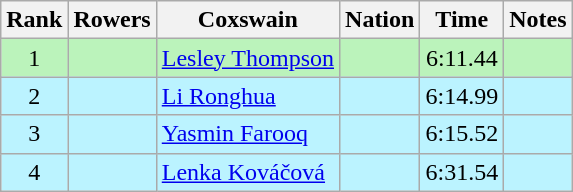<table class="wikitable sortable" style="text-align:center">
<tr>
<th>Rank</th>
<th>Rowers</th>
<th>Coxswain</th>
<th>Nation</th>
<th>Time</th>
<th>Notes</th>
</tr>
<tr bgcolor=bbf3bb>
<td>1</td>
<td align=left data-sort-value="Barnes, Kirsten"></td>
<td align=left data-sort-value="Thompson, Lesley"><a href='#'>Lesley Thompson</a></td>
<td align=left></td>
<td>6:11.44</td>
<td></td>
</tr>
<tr bgcolor=bbf3ff>
<td>2</td>
<td align=left></td>
<td align=left><a href='#'>Li Ronghua</a></td>
<td align=left></td>
<td>6:14.99</td>
<td></td>
</tr>
<tr bgcolor=bbf3ff>
<td>3</td>
<td align=left data-sort-value="Brown, Tina"></td>
<td align=left data-sort-value="Farooq, Yasmin"><a href='#'>Yasmin Farooq</a></td>
<td align=left></td>
<td>6:15.52</td>
<td></td>
</tr>
<tr bgcolor=bbf3ff>
<td>4</td>
<td align=left data-sort-value="Zavadilová, Lenka"></td>
<td align=left data-sort-value="Kováčová, Lenka"><a href='#'>Lenka Kováčová</a></td>
<td align=left></td>
<td>6:31.54</td>
<td></td>
</tr>
</table>
